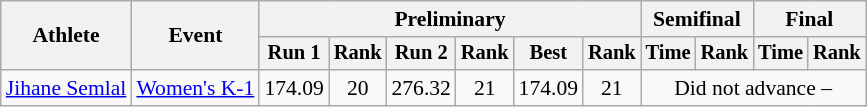<table class="wikitable" style="font-size:90%">
<tr>
<th rowspan="2">Athlete</th>
<th rowspan="2">Event</th>
<th colspan="6">Preliminary</th>
<th colspan="2">Semifinal</th>
<th colspan="2">Final</th>
</tr>
<tr style="font-size:95%">
<th>Run 1</th>
<th>Rank</th>
<th>Run 2</th>
<th>Rank</th>
<th>Best</th>
<th>Rank</th>
<th>Time</th>
<th>Rank</th>
<th>Time</th>
<th>Rank</th>
</tr>
<tr align=center>
<td align=left><a href='#'>Jihane Semlal</a></td>
<td align=left><a href='#'>Women's K-1</a></td>
<td>174.09</td>
<td>20</td>
<td>276.32</td>
<td>21</td>
<td>174.09</td>
<td>21</td>
<td colspan=4>Did not advance – </td>
</tr>
</table>
